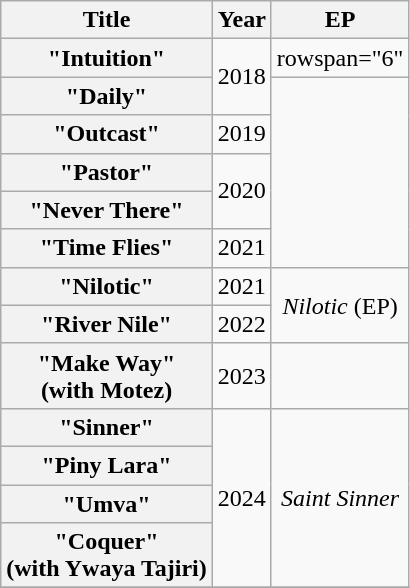<table class="wikitable plainrowheaders" style="text-align:center;">
<tr>
<th scope="col">Title</th>
<th scope="col">Year</th>
<th scope="col">EP</th>
</tr>
<tr>
<th scope="row">"Intuition"</th>
<td rowspan="2">2018</td>
<td>rowspan="6" </td>
</tr>
<tr>
<th scope="row">"Daily"</th>
</tr>
<tr>
<th scope="row">"Outcast"</th>
<td>2019</td>
</tr>
<tr>
<th scope="row">"Pastor"</th>
<td rowspan="2">2020</td>
</tr>
<tr>
<th scope="row">"Never There"</th>
</tr>
<tr>
<th scope="row">"Time Flies"</th>
<td>2021</td>
</tr>
<tr>
<th scope="row">"Nilotic"</th>
<td>2021</td>
<td rowspan="2"'><em>Nilotic</em> (EP)</td>
</tr>
<tr>
<th scope="row">"River Nile"</th>
<td>2022</td>
</tr>
<tr>
<th scope="row">"Make Way"<br> (with Motez)</th>
<td>2023</td>
<td></td>
</tr>
<tr>
<th scope="row">"Sinner"</th>
<td rowspan="4">2024</td>
<td rowspan="4"><em>Saint Sinner</em></td>
</tr>
<tr>
<th scope="row">"Piny Lara"</th>
</tr>
<tr>
<th scope="row">"Umva"</th>
</tr>
<tr>
<th scope="row">"Coquer"<br> (with Ywaya Tajiri)</th>
</tr>
<tr>
</tr>
</table>
